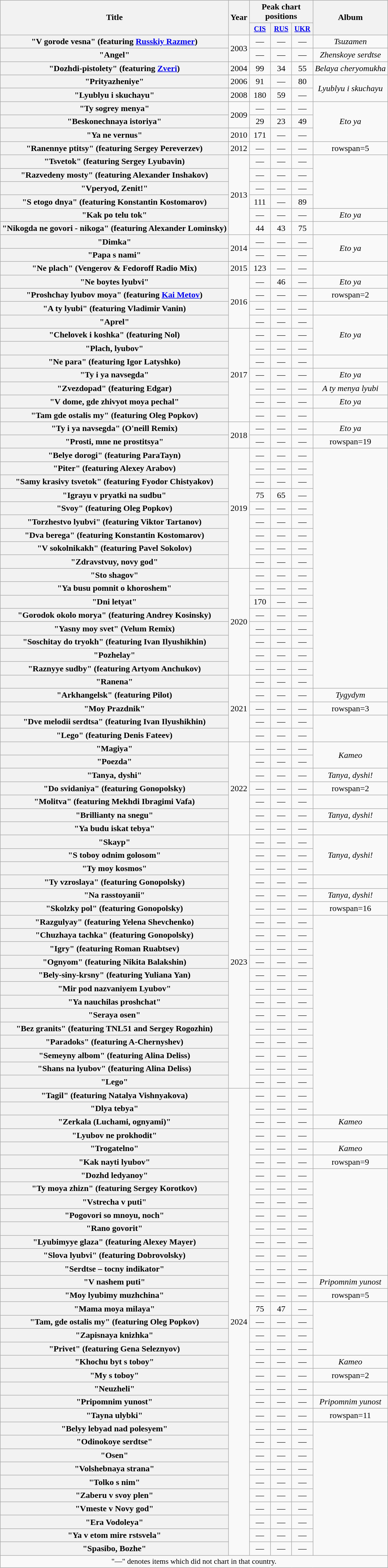<table class="wikitable plainrowheaders" style="text-align: center;">
<tr>
<th scope="col" rowspan="2">Title</th>
<th scope="col" rowspan="2">Year</th>
<th scope="col" colspan="3">Peak chart positions</th>
<th scope="col" rowspan="2">Album</th>
</tr>
<tr>
<th scope="col" style="width:2.5em; font-size:85%;"><a href='#'>CIS</a><br></th>
<th scope="col" style="width:2.5em; font-size:85%;"><a href='#'>RUS</a><br></th>
<th scope="col" style="width:2.5em; font-size:85%;"><a href='#'>UKR</a><br></th>
</tr>
<tr>
<th scope="row">"V gorode vesna" (featuring <a href='#'>Russkiy Razmer</a>)</th>
<td rowspan=2>2003</td>
<td>—</td>
<td>—</td>
<td>—</td>
<td><em>Tsuzamen</em></td>
</tr>
<tr>
<th scope="row">"Angel"</th>
<td>—</td>
<td>—</td>
<td>—</td>
<td><em>Zhenskoye serdtse</em></td>
</tr>
<tr>
<th scope="row">"Dozhdi-pistolety" (featuring <a href='#'>Zveri</a>)</th>
<td>2004</td>
<td>99</td>
<td>34 </td>
<td>55</td>
<td><em>Belaya cheryomukha</em></td>
</tr>
<tr>
<th scope="row">"Prityazheniye"</th>
<td>2006</td>
<td>91</td>
<td>—</td>
<td>80 </td>
<td rowspan=2><em>Lyublyu i skuchayu</em></td>
</tr>
<tr>
<th scope="row">"Lyublyu i skuchayu"</th>
<td>2008</td>
<td>180</td>
<td>59 </td>
<td>—</td>
</tr>
<tr>
<th scope="row">"Ty sogrey menya"</th>
<td rowspan=2>2009</td>
<td>—</td>
<td>—</td>
<td>—</td>
<td rowspan=3><em>Eto ya</em></td>
</tr>
<tr>
<th scope="row">"Beskonechnaya istoriya"</th>
<td>29</td>
<td>23 </td>
<td>49</td>
</tr>
<tr>
<th scope="row">"Ya ne vernus"</th>
<td>2010</td>
<td>171</td>
<td>—</td>
<td>—</td>
</tr>
<tr>
<th scope="row">"Ranennye ptitsy" (featuring Sergey Pereverzev)</th>
<td>2012</td>
<td>—</td>
<td>—</td>
<td>—</td>
<td>rowspan=5 </td>
</tr>
<tr>
<th scope="row">"Tsvetok" (featuring Sergey Lyubavin)</th>
<td rowspan=6>2013</td>
<td>—</td>
<td>—</td>
<td>—</td>
</tr>
<tr>
<th scope="row">"Razvedeny mosty" (featuring Alexander Inshakov)</th>
<td>—</td>
<td>—</td>
<td>—</td>
</tr>
<tr>
<th scope="row">"Vperyod, Zenit!"</th>
<td>—</td>
<td>—</td>
<td>—</td>
</tr>
<tr>
<th scope="row">"S etogo dnya" (featuring Konstantin Kostomarov)</th>
<td>111</td>
<td>—</td>
<td>89</td>
</tr>
<tr>
<th scope="row">"Kak po telu tok"</th>
<td>—</td>
<td>—</td>
<td>—</td>
<td><em>Eto ya</em></td>
</tr>
<tr>
<th scope="row">"Nikogda ne govori - nikoga" (featuring Alexander Lominsky)</th>
<td>44</td>
<td>43</td>
<td>75</td>
<td></td>
</tr>
<tr>
<th scope="row">"Dimka"</th>
<td rowspan=2>2014</td>
<td>—</td>
<td>—</td>
<td>—</td>
<td rowspan=2><em>Eto ya</em></td>
</tr>
<tr>
<th scope="row">"Papa s nami"</th>
<td>—</td>
<td>—</td>
<td>—</td>
</tr>
<tr>
<th scope="row">"Ne plach" (Vengerov & Fedoroff Radio Mix)</th>
<td rowspan=1>2015</td>
<td>123</td>
<td>—</td>
<td>—</td>
<td></td>
</tr>
<tr>
<th scope="row">"Ne boytes lyubvi"</th>
<td rowspan=4>2016</td>
<td>—</td>
<td>46</td>
<td>—</td>
<td><em>Eto ya</em></td>
</tr>
<tr>
<th scope="row">"Proshchay lyubov moya" (featuring <a href='#'>Kai Metov</a>)</th>
<td>—</td>
<td>—</td>
<td>—</td>
<td>rowspan=2 </td>
</tr>
<tr>
<th scope="row">"A ty lyubi" (featuring Vladimir Vanin)</th>
<td>—</td>
<td>—</td>
<td>—</td>
</tr>
<tr>
<th scope="row">"Aprel"</th>
<td>—</td>
<td>—</td>
<td>—</td>
<td rowspan=3><em>Eto ya</em></td>
</tr>
<tr>
<th scope="row">"Chelovek i koshka" (featuring Nol)</th>
<td rowspan=7>2017</td>
<td>—</td>
<td>—</td>
<td>—</td>
</tr>
<tr>
<th scope="row">"Plach, lyubov"</th>
<td>—</td>
<td>—</td>
<td>—</td>
</tr>
<tr>
<th scope="row">"Ne para" (featuring Igor Latyshko)</th>
<td>—</td>
<td>—</td>
<td>—</td>
<td></td>
</tr>
<tr>
<th scope="row">"Ty i ya navsegda"</th>
<td>—</td>
<td>—</td>
<td>—</td>
<td><em>Eto ya</em></td>
</tr>
<tr>
<th scope="row">"Zvezdopad" (featuring Edgar)</th>
<td>—</td>
<td>—</td>
<td>—</td>
<td><em>A ty menya lyubi</em></td>
</tr>
<tr>
<th scope="row">"V dome, gde zhivyot moya pechal"</th>
<td>—</td>
<td>—</td>
<td>—</td>
<td><em>Eto ya</em></td>
</tr>
<tr>
<th scope="row">"Tam gde ostalis my" (featuring Oleg Popkov)</th>
<td>—</td>
<td>—</td>
<td>—</td>
<td></td>
</tr>
<tr>
<th scope="row">"Ty i ya navsegda" (O'neill Remix)</th>
<td rowspan=2>2018</td>
<td>—</td>
<td>—</td>
<td>—</td>
<td><em>Eto ya</em></td>
</tr>
<tr>
<th scope="row">"Prosti, mne ne prostitsya"</th>
<td>—</td>
<td>—</td>
<td>—</td>
<td>rowspan=19 </td>
</tr>
<tr>
<th scope="row">"Belye dorogi" (featuring ParaTayn)</th>
<td rowspan=9>2019</td>
<td>—</td>
<td>—</td>
<td>—</td>
</tr>
<tr>
<th scope="row">"Piter" (featuring Alexey Arabov)</th>
<td>—</td>
<td>—</td>
<td>—</td>
</tr>
<tr>
<th scope="row">"Samy krasivy tsvetok" (featuring Fyodor Chistyakov)</th>
<td>—</td>
<td>—</td>
<td>—</td>
</tr>
<tr>
<th scope="row">"Igrayu v pryatki na sudbu"</th>
<td>75</td>
<td>65</td>
<td>—</td>
</tr>
<tr>
<th scope="row">"Svoy" (featuring Oleg Popkov)</th>
<td>—</td>
<td>—</td>
<td>—</td>
</tr>
<tr>
<th scope="row">"Torzhestvo lyubvi" (featuring Viktor Tartanov)</th>
<td>—</td>
<td>—</td>
<td>—</td>
</tr>
<tr>
<th scope="row">"Dva berega" (featuring Konstantin Kostomarov)</th>
<td>—</td>
<td>—</td>
<td>—</td>
</tr>
<tr>
<th scope="row">"V sokolnikakh" (featuring Pavel Sokolov)</th>
<td>—</td>
<td>—</td>
<td>—</td>
</tr>
<tr>
<th scope="row">"Zdravstvuy, novy god"</th>
<td>—</td>
<td>—</td>
<td>—</td>
</tr>
<tr>
<th scope="row">"Sto shagov"</th>
<td rowspan=8>2020</td>
<td>—</td>
<td>—</td>
<td>—</td>
</tr>
<tr>
<th scope="row">"Ya busu pomnit o khoroshem"</th>
<td>—</td>
<td>—</td>
<td>—</td>
</tr>
<tr>
<th scope="row">"Dni letyat"</th>
<td>170</td>
<td>—</td>
<td>—</td>
</tr>
<tr>
<th scope="row">"Gorodok okolo morya" (featuring Andrey Kosinsky)</th>
<td>—</td>
<td>—</td>
<td>—</td>
</tr>
<tr>
<th scope="row">"Yasny moy svet" (Velum Remix)</th>
<td>—</td>
<td>—</td>
<td>—</td>
</tr>
<tr>
<th scope="row">"Soschitay do tryokh" (featuring Ivan Ilyushikhin)</th>
<td>—</td>
<td>—</td>
<td>—</td>
</tr>
<tr>
<th scope="row">"Pozhelay"</th>
<td>—</td>
<td>—</td>
<td>—</td>
</tr>
<tr>
<th scope="row">"Raznyye sudby" (featuring Artyom Anchukov)</th>
<td>—</td>
<td>—</td>
<td>—</td>
</tr>
<tr>
<th scope="row">"Ranena"</th>
<td rowspan=5>2021</td>
<td>—</td>
<td>—</td>
<td>—</td>
</tr>
<tr>
<th scope="row">"Arkhangelsk" (featuring Pilot)</th>
<td>—</td>
<td>—</td>
<td>—</td>
<td><em>Tygydym</em></td>
</tr>
<tr>
<th scope="row">"Moy Prazdnik"</th>
<td>—</td>
<td>—</td>
<td>—</td>
<td>rowspan=3 </td>
</tr>
<tr>
<th scope="row">"Dve melodii serdtsa" (featuring Ivan Ilyushikhin)</th>
<td>—</td>
<td>—</td>
<td>—</td>
</tr>
<tr>
<th scope="row">"Lego" (featuring Denis Fateev)</th>
<td>—</td>
<td>—</td>
<td>—</td>
</tr>
<tr>
<th scope="row">"Magiya"</th>
<td rowspan=7>2022</td>
<td>—</td>
<td>—</td>
<td>—</td>
<td rowspan=2><em>Kameo</em></td>
</tr>
<tr>
<th scope="row">"Poezda"</th>
<td>—</td>
<td>—</td>
<td>—</td>
</tr>
<tr>
<th scope="row">"Tanya, dyshi"</th>
<td>—</td>
<td>—</td>
<td>—</td>
<td><em>Tanya, dyshi!</em></td>
</tr>
<tr>
<th scope="row">"Do svidaniya" (featuring Gonopolsky)</th>
<td>—</td>
<td>—</td>
<td>—</td>
<td>rowspan=2 </td>
</tr>
<tr>
<th scope="row">"Molitva" (featuring Mekhdi Ibragimi Vafa)</th>
<td>—</td>
<td>—</td>
<td>—</td>
</tr>
<tr>
<th scope="row">"Brillianty na snegu"</th>
<td>—</td>
<td>—</td>
<td>—</td>
<td><em>Tanya, dyshi!</em></td>
</tr>
<tr>
<th scope="row">"Ya budu iskat tebya"</th>
<td>—</td>
<td>—</td>
<td>—</td>
<td></td>
</tr>
<tr>
<th scope="row">"Skayp"</th>
<td rowspan=19>2023</td>
<td>—</td>
<td>—</td>
<td>—</td>
<td rowspan=3><em>Tanya, dyshi!</em></td>
</tr>
<tr>
<th scope="row">"S toboy odnim golosom"</th>
<td>—</td>
<td>—</td>
<td>—</td>
</tr>
<tr>
<th scope="row">"Ty moy kosmos"</th>
<td>—</td>
<td>—</td>
<td>—</td>
</tr>
<tr>
<th scope="row">"Ty vzroslaya" (featuring Gonopolsky)</th>
<td>—</td>
<td>—</td>
<td>—</td>
<td></td>
</tr>
<tr>
<th scope="row">"Na rasstoyanii"</th>
<td>—</td>
<td>—</td>
<td>—</td>
<td><em>Tanya, dyshi!</em></td>
</tr>
<tr>
<th scope="row">"Skolzky pol" (featuring Gonopolsky)</th>
<td>—</td>
<td>—</td>
<td>—</td>
<td>rowspan=16 </td>
</tr>
<tr>
<th scope="row">"Razgulyay" (featuring Yelena Shevchenko)</th>
<td>—</td>
<td>—</td>
<td>—</td>
</tr>
<tr>
<th scope="row">"Chuzhaya tachka" (featuring Gonopolsky)</th>
<td>—</td>
<td>—</td>
<td>—</td>
</tr>
<tr>
<th scope="row">"Igry" (featuring Roman Ruabtsev)</th>
<td>—</td>
<td>—</td>
<td>—</td>
</tr>
<tr>
<th scope="row">"Ognyom" (featuring Nikita Balakshin)</th>
<td>—</td>
<td>—</td>
<td>—</td>
</tr>
<tr>
<th scope="row">"Bely-siny-krsny" (featuring Yuliana Yan)</th>
<td>—</td>
<td>—</td>
<td>—</td>
</tr>
<tr>
<th scope="row">"Mir pod nazvaniyem Lyubov"</th>
<td>—</td>
<td>—</td>
<td>—</td>
</tr>
<tr>
<th scope="row">"Ya nauchilas proshchat"</th>
<td>—</td>
<td>—</td>
<td>—</td>
</tr>
<tr>
<th scope="row">"Seraya osen"</th>
<td>—</td>
<td>—</td>
<td>—</td>
</tr>
<tr>
<th scope="row">"Bez granits" (featuring TNL51 and Sergey Rogozhin)</th>
<td>—</td>
<td>—</td>
<td>—</td>
</tr>
<tr>
<th scope="row">"Paradoks" (featuring A-Chernyshev)</th>
<td>—</td>
<td>—</td>
<td>—</td>
</tr>
<tr>
<th scope="row">"Semeyny albom" (featuring Alina Deliss)</th>
<td>—</td>
<td>—</td>
<td>—</td>
</tr>
<tr>
<th scope="row">"Shans na lyubov" (featuring Alina Deliss)</th>
<td>—</td>
<td>—</td>
<td>—</td>
</tr>
<tr>
<th scope="row">"Lego"</th>
<td>—</td>
<td>—</td>
<td>—</td>
</tr>
<tr>
<th scope="row">"Tagil" (featuring Natalya Vishnyakova)</th>
<td rowspan=35>2024</td>
<td>—</td>
<td>—</td>
<td>—</td>
</tr>
<tr>
<th scope="row">"Dlya tebya"</th>
<td>—</td>
<td>—</td>
<td>—</td>
</tr>
<tr>
<th scope="row">"Zerkala (Luchami, ognyami)"</th>
<td>—</td>
<td>—</td>
<td>—</td>
<td><em>Kameo</em></td>
</tr>
<tr>
<th scope="row">"Lyubov ne prokhodit"</th>
<td>—</td>
<td>—</td>
<td>—</td>
<td></td>
</tr>
<tr>
<th scope="row">"Trogatelno"</th>
<td>—</td>
<td>—</td>
<td>—</td>
<td><em>Kameo</em></td>
</tr>
<tr>
<th scope="row">"Kak nayti lyubov"</th>
<td>—</td>
<td>—</td>
<td>—</td>
<td>rowspan=9 </td>
</tr>
<tr>
<th scope="row">"Dozhd ledyanoy"</th>
<td>—</td>
<td>—</td>
<td>—</td>
</tr>
<tr>
<th scope="row">"Ty moya zhizn" (featuring Sergey Korotkov)</th>
<td>—</td>
<td>—</td>
<td>—</td>
</tr>
<tr>
<th scope="row">"Vstrecha v puti"</th>
<td>—</td>
<td>—</td>
<td>—</td>
</tr>
<tr>
<th scope="row">"Pogovori so mnoyu, noch"</th>
<td>—</td>
<td>—</td>
<td>—</td>
</tr>
<tr>
<th scope="row">"Rano govorit"</th>
<td>—</td>
<td>—</td>
<td>—</td>
</tr>
<tr>
<th scope="row">"Lyubimyye glaza" (featuring Alexey Mayer)</th>
<td>—</td>
<td>—</td>
<td>—</td>
</tr>
<tr>
<th scope="row">"Slova lyubvi" (featuring Dobrovolsky)</th>
<td>—</td>
<td>—</td>
<td>—</td>
</tr>
<tr>
<th scope="row">"Serdtse – tocny indikator"</th>
<td>—</td>
<td>—</td>
<td>—</td>
</tr>
<tr>
<th scope="row">"V nashem puti"</th>
<td>—</td>
<td>—</td>
<td>—</td>
<td><em>Pripomnim yunost</em></td>
</tr>
<tr>
<th scope="row">"Moy lyubimy muzhchina"</th>
<td>—</td>
<td>—</td>
<td>—</td>
<td>rowspan=5 </td>
</tr>
<tr>
<th scope="row">"Mama moya milaya"</th>
<td>75</td>
<td>47 </td>
<td>—</td>
</tr>
<tr>
<th scope="row">"Tam, gde ostalis my" (featuring Oleg Popkov)</th>
<td>—</td>
<td>—</td>
<td>—</td>
</tr>
<tr>
<th scope="row">"Zapisnaya knizhka"</th>
<td>—</td>
<td>—</td>
<td>—</td>
</tr>
<tr>
<th scope="row">"Privet" (featuring Gena Seleznyov)</th>
<td>—</td>
<td>—</td>
<td>—</td>
</tr>
<tr>
<th scope="row">"Khochu byt s toboy"</th>
<td>—</td>
<td>—</td>
<td>—</td>
<td><em>Kameo</em></td>
</tr>
<tr>
<th scope="row">"My s toboy"</th>
<td>—</td>
<td>—</td>
<td>—</td>
<td>rowspan=2 </td>
</tr>
<tr>
<th scope="row">"Neuzheli"</th>
<td>—</td>
<td>—</td>
<td>—</td>
</tr>
<tr>
<th scope="row">"Pripomnim yunost"</th>
<td>—</td>
<td>—</td>
<td>—</td>
<td><em>Pripomnim yunost</em></td>
</tr>
<tr>
<th scope="row">"Tayna ulybki"</th>
<td>—</td>
<td>—</td>
<td>—</td>
<td>rowspan=11 </td>
</tr>
<tr>
<th scope="row">"Belyy lebyad nad polesyem"</th>
<td>—</td>
<td>—</td>
<td>—</td>
</tr>
<tr>
<th scope="row">"Odinokoye serdtse"</th>
<td>—</td>
<td>—</td>
<td>—</td>
</tr>
<tr>
<th scope="row">"Osen"</th>
<td>—</td>
<td>—</td>
<td>—</td>
</tr>
<tr>
<th scope="row">"Volshebnaya strana"</th>
<td>—</td>
<td>—</td>
<td>—</td>
</tr>
<tr>
<th scope="row">"Tolko s nim"</th>
<td>—</td>
<td>—</td>
<td>—</td>
</tr>
<tr>
<th scope="row">"Zaberu v svoy plen"</th>
<td>—</td>
<td>—</td>
<td>—</td>
</tr>
<tr>
<th scope="row">"Vmeste v Novy god"</th>
<td>—</td>
<td>—</td>
<td>—</td>
</tr>
<tr>
<th scope="row">"Era Vodoleya"</th>
<td>—</td>
<td>—</td>
<td>—</td>
</tr>
<tr>
<th scope="row">"Ya v etom mire rstsvela"</th>
<td>—</td>
<td>—</td>
<td>—</td>
</tr>
<tr>
<th scope="row">"Spasibo, Bozhe"</th>
<td>—</td>
<td>—</td>
<td>—</td>
</tr>
<tr>
<td colspan="6" style="font-size:90%;">"—" denotes items which did not chart in that country.</td>
</tr>
</table>
